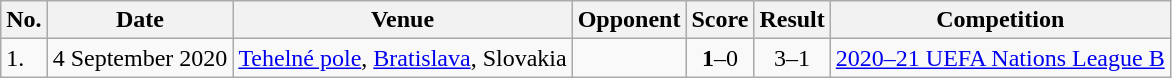<table class="wikitable">
<tr>
<th>No.</th>
<th>Date</th>
<th>Venue</th>
<th>Opponent</th>
<th>Score</th>
<th>Result</th>
<th>Competition</th>
</tr>
<tr>
<td>1.</td>
<td>4 September 2020</td>
<td><a href='#'>Tehelné pole</a>, <a href='#'>Bratislava</a>, Slovakia</td>
<td></td>
<td align=center><strong>1</strong>–0</td>
<td align=center>3–1</td>
<td><a href='#'>2020–21 UEFA Nations League B</a></td>
</tr>
</table>
